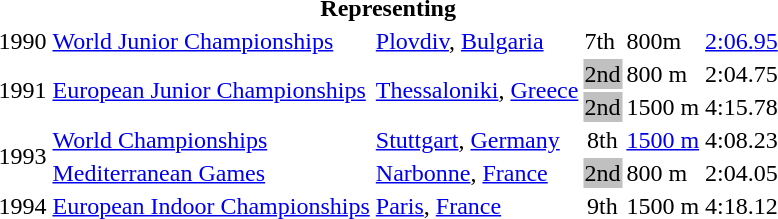<table>
<tr>
<th colspan="6">Representing </th>
</tr>
<tr>
<td>1990</td>
<td><a href='#'>World Junior Championships</a></td>
<td><a href='#'>Plovdiv</a>, <a href='#'>Bulgaria</a></td>
<td>7th</td>
<td>800m</td>
<td><a href='#'>2:06.95</a></td>
</tr>
<tr>
<td rowspan=2>1991</td>
<td rowspan=2><a href='#'>European Junior Championships</a></td>
<td rowspan=2><a href='#'>Thessaloniki</a>, <a href='#'>Greece</a></td>
<td bgcolor="silver" align="center">2nd</td>
<td>800 m</td>
<td>2:04.75</td>
</tr>
<tr>
<td bgcolor="silver" align="center">2nd</td>
<td>1500 m</td>
<td>4:15.78</td>
</tr>
<tr>
<td rowspan=2>1993</td>
<td><a href='#'>World Championships</a></td>
<td><a href='#'>Stuttgart</a>, <a href='#'>Germany</a></td>
<td align="center">8th</td>
<td><a href='#'>1500 m</a></td>
<td>4:08.23</td>
</tr>
<tr>
<td><a href='#'>Mediterranean Games</a></td>
<td><a href='#'>Narbonne</a>, <a href='#'>France</a></td>
<td bgcolor="silver" align="center">2nd</td>
<td>800 m</td>
<td>2:04.05</td>
</tr>
<tr>
<td>1994</td>
<td><a href='#'>European Indoor Championships</a></td>
<td><a href='#'>Paris</a>, <a href='#'>France</a></td>
<td align="center">9th</td>
<td>1500 m</td>
<td>4:18.12</td>
</tr>
</table>
